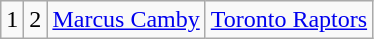<table class="wikitable">
<tr style="text-align:center;" bgcolor="">
<td>1</td>
<td>2</td>
<td><a href='#'>Marcus Camby</a></td>
<td><a href='#'>Toronto Raptors</a></td>
</tr>
</table>
